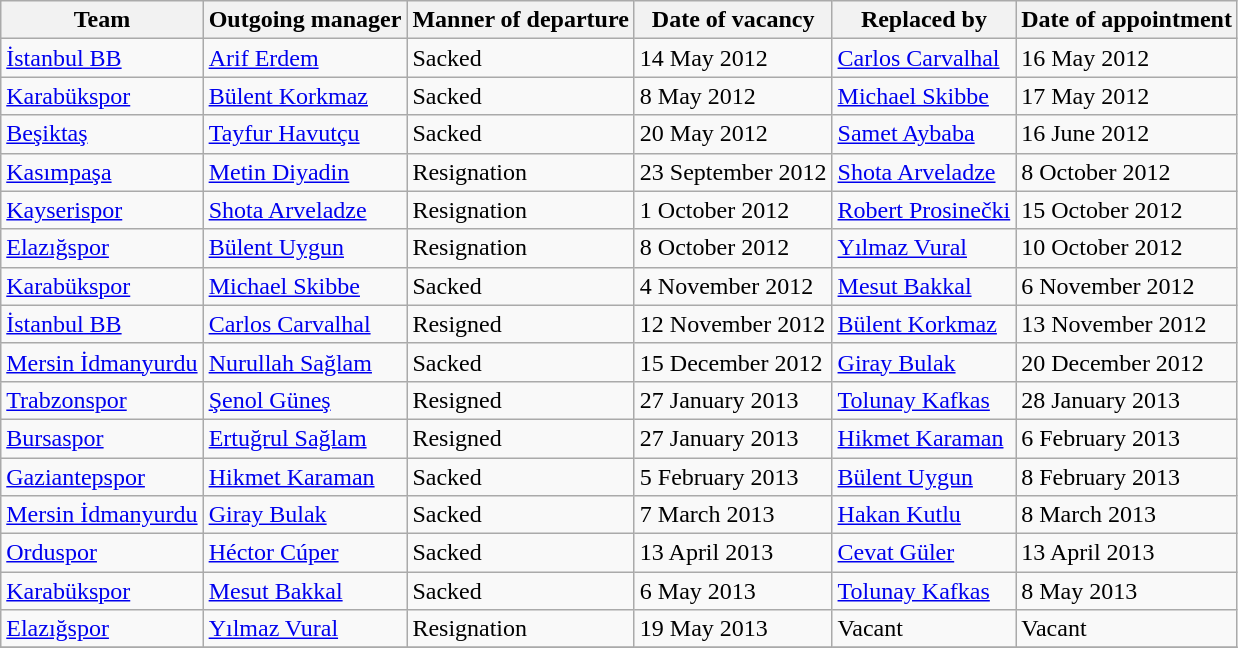<table class="wikitable">
<tr>
<th>Team</th>
<th>Outgoing manager</th>
<th>Manner of departure</th>
<th>Date of vacancy</th>
<th>Replaced by</th>
<th>Date of appointment</th>
</tr>
<tr>
<td><a href='#'>İstanbul BB</a></td>
<td> <a href='#'>Arif Erdem</a></td>
<td>Sacked</td>
<td>14 May 2012</td>
<td> <a href='#'>Carlos Carvalhal</a></td>
<td>16 May 2012</td>
</tr>
<tr>
<td><a href='#'>Karabükspor</a></td>
<td> <a href='#'>Bülent Korkmaz</a></td>
<td>Sacked</td>
<td>8 May 2012</td>
<td> <a href='#'>Michael Skibbe</a></td>
<td>17 May 2012</td>
</tr>
<tr>
<td><a href='#'>Beşiktaş</a></td>
<td> <a href='#'>Tayfur Havutçu</a></td>
<td>Sacked</td>
<td>20 May 2012</td>
<td> <a href='#'>Samet Aybaba</a></td>
<td>16 June 2012</td>
</tr>
<tr>
<td><a href='#'>Kasımpaşa</a></td>
<td> <a href='#'>Metin Diyadin</a></td>
<td>Resignation</td>
<td>23 September 2012</td>
<td> <a href='#'>Shota Arveladze</a></td>
<td>8 October 2012</td>
</tr>
<tr>
<td><a href='#'>Kayserispor</a></td>
<td> <a href='#'>Shota Arveladze</a></td>
<td>Resignation</td>
<td>1 October 2012</td>
<td> <a href='#'>Robert Prosinečki</a></td>
<td>15 October 2012</td>
</tr>
<tr>
<td><a href='#'>Elazığspor</a></td>
<td> <a href='#'>Bülent Uygun</a></td>
<td>Resignation</td>
<td>8 October 2012</td>
<td> <a href='#'>Yılmaz Vural</a></td>
<td>10 October 2012</td>
</tr>
<tr>
<td><a href='#'>Karabükspor</a></td>
<td> <a href='#'>Michael Skibbe</a></td>
<td>Sacked</td>
<td>4 November 2012</td>
<td> <a href='#'>Mesut Bakkal</a></td>
<td>6 November 2012</td>
</tr>
<tr>
<td><a href='#'>İstanbul BB</a></td>
<td> <a href='#'>Carlos Carvalhal</a></td>
<td>Resigned</td>
<td>12 November 2012</td>
<td> <a href='#'>Bülent Korkmaz</a></td>
<td>13 November 2012</td>
</tr>
<tr>
<td><a href='#'>Mersin İdmanyurdu</a></td>
<td> <a href='#'>Nurullah Sağlam</a></td>
<td>Sacked</td>
<td>15 December 2012</td>
<td> <a href='#'>Giray Bulak</a></td>
<td>20 December 2012</td>
</tr>
<tr>
<td><a href='#'>Trabzonspor</a></td>
<td> <a href='#'>Şenol Güneş</a></td>
<td>Resigned</td>
<td>27 January 2013</td>
<td> <a href='#'>Tolunay Kafkas</a></td>
<td>28 January 2013</td>
</tr>
<tr>
<td><a href='#'>Bursaspor</a></td>
<td> <a href='#'>Ertuğrul Sağlam</a></td>
<td>Resigned</td>
<td>27 January 2013</td>
<td> <a href='#'>Hikmet Karaman</a></td>
<td>6 February 2013</td>
</tr>
<tr>
<td><a href='#'>Gaziantepspor</a></td>
<td> <a href='#'>Hikmet Karaman</a></td>
<td>Sacked</td>
<td>5 February 2013</td>
<td> <a href='#'>Bülent Uygun</a></td>
<td>8 February 2013</td>
</tr>
<tr>
<td><a href='#'>Mersin İdmanyurdu</a></td>
<td> <a href='#'>Giray Bulak</a></td>
<td>Sacked</td>
<td>7 March 2013</td>
<td> <a href='#'>Hakan Kutlu</a></td>
<td>8 March 2013</td>
</tr>
<tr>
<td><a href='#'>Orduspor</a></td>
<td> <a href='#'>Héctor Cúper</a></td>
<td>Sacked</td>
<td>13 April 2013</td>
<td> <a href='#'>Cevat Güler</a></td>
<td>13 April 2013</td>
</tr>
<tr>
<td><a href='#'>Karabükspor</a></td>
<td> <a href='#'>Mesut Bakkal</a></td>
<td>Sacked</td>
<td>6 May 2013</td>
<td> <a href='#'>Tolunay Kafkas</a></td>
<td>8 May 2013</td>
</tr>
<tr>
<td><a href='#'>Elazığspor</a></td>
<td> <a href='#'>Yılmaz Vural</a></td>
<td>Resignation</td>
<td>19 May 2013</td>
<td>Vacant</td>
<td>Vacant</td>
</tr>
<tr>
</tr>
</table>
